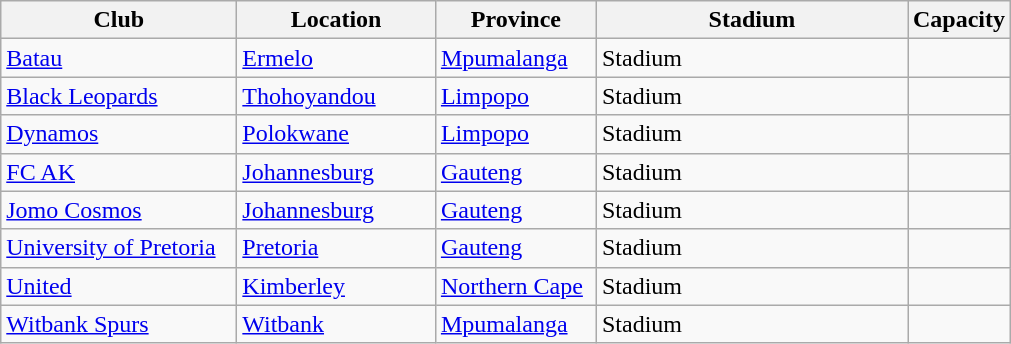<table class="wikitable sortable" style="text-align: left;">
<tr>
<th width=150>Club</th>
<th width=125>Location</th>
<th width=100>Province</th>
<th width=200>Stadium</th>
<th width=50>Capacity</th>
</tr>
<tr>
<td><a href='#'>Batau</a></td>
<td><a href='#'>Ermelo</a></td>
<td><a href='#'>Mpumalanga</a></td>
<td>Stadium</td>
<td></td>
</tr>
<tr>
<td><a href='#'>Black Leopards</a></td>
<td><a href='#'>Thohoyandou</a></td>
<td><a href='#'>Limpopo</a></td>
<td>Stadium</td>
<td></td>
</tr>
<tr>
<td><a href='#'>Dynamos</a></td>
<td><a href='#'>Polokwane</a></td>
<td><a href='#'>Limpopo</a></td>
<td>Stadium</td>
<td></td>
</tr>
<tr>
<td><a href='#'>FC AK</a></td>
<td><a href='#'>Johannesburg</a></td>
<td><a href='#'>Gauteng</a></td>
<td>Stadium</td>
<td></td>
</tr>
<tr>
<td><a href='#'>Jomo Cosmos</a></td>
<td><a href='#'>Johannesburg</a></td>
<td><a href='#'>Gauteng</a></td>
<td>Stadium</td>
<td></td>
</tr>
<tr>
<td><a href='#'>University of Pretoria</a></td>
<td><a href='#'>Pretoria</a></td>
<td><a href='#'>Gauteng</a></td>
<td>Stadium</td>
<td></td>
</tr>
<tr>
<td><a href='#'>United</a></td>
<td><a href='#'>Kimberley</a></td>
<td><a href='#'>Northern Cape</a></td>
<td>Stadium</td>
<td></td>
</tr>
<tr>
<td><a href='#'>Witbank Spurs</a></td>
<td><a href='#'>Witbank</a></td>
<td><a href='#'>Mpumalanga</a></td>
<td>Stadium</td>
<td></td>
</tr>
</table>
